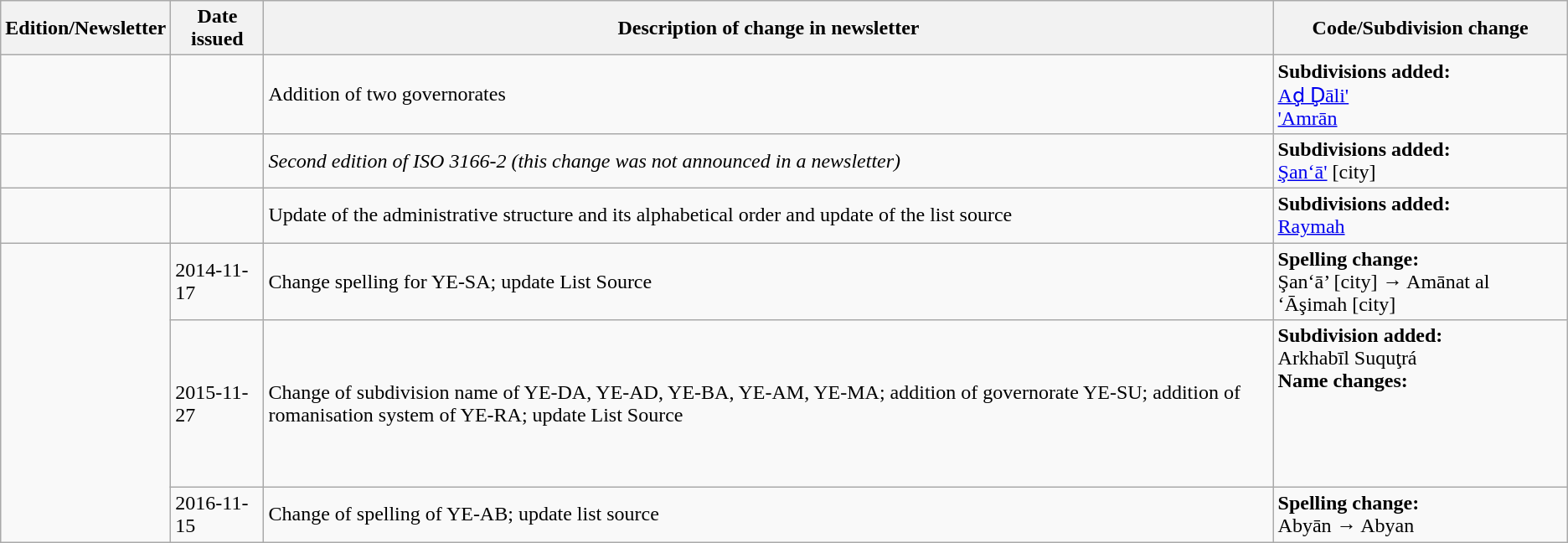<table class="wikitable">
<tr>
<th>Edition/Newsletter</th>
<th>Date issued</th>
<th>Description of change in newsletter</th>
<th>Code/Subdivision change</th>
</tr>
<tr>
<td id="I-4"></td>
<td></td>
<td>Addition of two governorates</td>
<td style=white-space:nowrap><strong>Subdivisions added:</strong><br>  <a href='#'>Aḑ Ḑāli'</a><br>  <a href='#'>'Amrān</a></td>
</tr>
<tr>
<td id="II"></td>
<td></td>
<td><em>Second edition of ISO 3166-2 (this change was not announced in a newsletter)</em></td>
<td style=white-space:nowrap><strong>Subdivisions added:</strong><br>  <a href='#'>Şan‘ā'</a> [city]</td>
</tr>
<tr>
<td id="II-2"></td>
<td></td>
<td>Update of the administrative structure and its alphabetical order and update of the list source</td>
<td style=white-space:nowrap><strong>Subdivisions added:</strong><br>  <a href='#'>Raymah</a></td>
</tr>
<tr>
<td rowspan="3"></td>
<td>2014-11-17</td>
<td>Change spelling for YE-SA; update List Source</td>
<td><strong>Spelling change:</strong><br> Şan‘ā’ [city] → Amānat al ‘Āşimah [city]</td>
</tr>
<tr>
<td>2015-11-27</td>
<td>Change of subdivision name of YE-DA, YE-AD, YE-BA, YE-AM, YE-MA; addition of governorate YE-SU; addition of romanisation system of YE-RA; update List Source</td>
<td><strong>Subdivision added:</strong><br> Arkhabīl Suquţrá<br><strong>Name changes:</strong><br><br><br><br><br></td>
</tr>
<tr>
<td>2016-11-15</td>
<td>Change of spelling of YE-AB; update list source</td>
<td><strong>Spelling change:</strong><br> Abyān → Abyan</td>
</tr>
</table>
